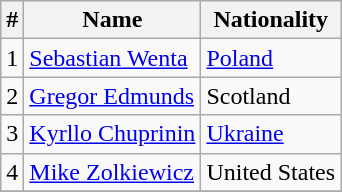<table class="wikitable">
<tr>
<th>#</th>
<th>Name</th>
<th>Nationality</th>
</tr>
<tr>
<td>1</td>
<td><a href='#'>Sebastian Wenta</a></td>
<td> <a href='#'>Poland</a></td>
</tr>
<tr>
<td>2</td>
<td><a href='#'>Gregor Edmunds</a></td>
<td> Scotland</td>
</tr>
<tr>
<td>3</td>
<td><a href='#'>Kyrllo Chuprinin</a></td>
<td> <a href='#'>Ukraine</a></td>
</tr>
<tr>
<td>4</td>
<td><a href='#'>Mike Zolkiewicz</a></td>
<td> United States</td>
</tr>
<tr>
</tr>
</table>
